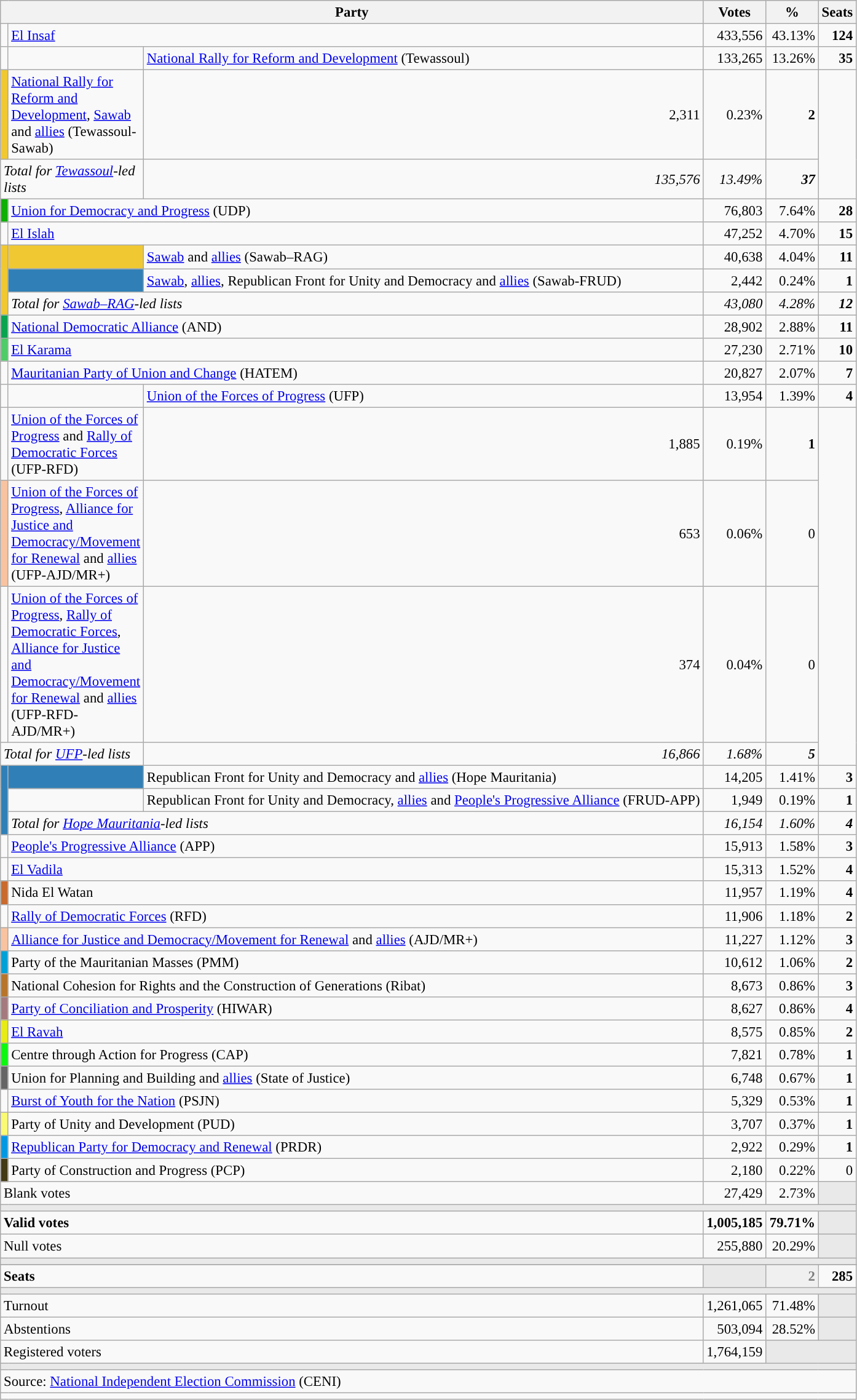<table class="wikitable" style="text-align:right;font-size:95%;">
<tr>
<th width="700" colspan="3">Party</th>
<th width="50">Votes</th>
<th width="50">%</th>
<th width="25">Seats</th>
</tr>
<tr>
<td width="1" style="color:inherit;background:"></td>
<td style="text-align:left;" colspan="2"><a href='#'>El Insaf</a></td>
<td>433,556</td>
<td>43.13%</td>
<td><strong>124</strong></td>
</tr>
<tr>
<td width="1" style="color:inherit;background:"></td>
<td width="1" style="color:inherit;background:"></td>
<td style="text-align:left;"><a href='#'>National Rally for Reform and Development</a> (Tewassoul)</td>
<td>133,265</td>
<td>13.26%</td>
<td><strong>35</strong></td>
</tr>
<tr>
<td width="1" style="color:inherit;background:#F0C832;"></td>
<td style="text-align:left;"><a href='#'>National Rally for Reform and Development</a>, <a href='#'>Sawab</a> and <a href='#'>allies</a> (Tewassoul-Sawab)</td>
<td>2,311</td>
<td>0.23%</td>
<td><strong>2</strong></td>
</tr>
<tr>
<td style="text-align:left;" colspan="2"><em>Total for <a href='#'>Tewassoul</a>-led lists</em></td>
<td><em>135,576</em></td>
<td><em>13.49%</em></td>
<td><strong><em>37</em></strong></td>
</tr>
<tr>
<td width="1" style="color:inherit;background:#0FAF05;"></td>
<td style="text-align:left;" colspan="2"><a href='#'>Union for Democracy and Progress</a> (UDP)</td>
<td>76,803</td>
<td>7.64%</td>
<td><strong>28</strong></td>
</tr>
<tr>
<td width="1" style="color:inherit;background:"></td>
<td style="text-align:left;" colspan="2"><a href='#'>El Islah</a></td>
<td>47,252</td>
<td>4.70%</td>
<td><strong>15</strong></td>
</tr>
<tr>
<td width="1" style="color:inherit;background:#F0C832;" rowspan="3"></td>
<td width="1" style="color:inherit;background:#F0C832;"></td>
<td style="text-align:left;"><a href='#'>Sawab</a> and <a href='#'>allies</a> (Sawab–RAG)</td>
<td>40,638</td>
<td>4.04%</td>
<td><strong>11</strong></td>
</tr>
<tr>
<td width="1" style="color:inherit;background:#3080B7;"></td>
<td style="text-align:left;"><a href='#'>Sawab</a>, <a href='#'>allies</a>, Republican Front for Unity and Democracy and <a href='#'>allies</a> (Sawab-FRUD)</td>
<td>2,442</td>
<td>0.24%</td>
<td><strong>1</strong></td>
</tr>
<tr>
<td style="text-align:left;" colspan="2"><em>Total for <a href='#'>Sawab–RAG</a>-led lists</em></td>
<td><em>43,080</em></td>
<td><em>4.28%</em></td>
<td><strong><em>12</em></strong></td>
</tr>
<tr>
<td width="1" style="color:inherit;background:#0AA450;"></td>
<td style="text-align:left;" colspan="2"><a href='#'>National Democratic Alliance</a> (AND)</td>
<td>28,902</td>
<td>2.88%</td>
<td><strong>11</strong></td>
</tr>
<tr>
<td width="1" style="color:inherit;background:#4FCB68;"></td>
<td style="text-align:left;" colspan="2"><a href='#'>El Karama</a></td>
<td>27,230</td>
<td>2.71%</td>
<td><strong>10</strong></td>
</tr>
<tr>
<td width="1" style="color:inherit;background:"></td>
<td style="text-align:left;" colspan="2"><a href='#'>Mauritanian Party of Union and Change</a> (HATEM)</td>
<td>20,827</td>
<td>2.07%</td>
<td><strong>7</strong></td>
</tr>
<tr>
<td width="1" style="color:inherit;background:"></td>
<td width="1" style="color:inherit;background:"></td>
<td style="text-align:left;"><a href='#'>Union of the Forces of Progress</a> (UFP)</td>
<td>13,954</td>
<td>1.39%</td>
<td><strong>4</strong></td>
</tr>
<tr>
<td width="1" style="color:inherit;background:"></td>
<td style="text-align:left;"><a href='#'>Union of the Forces of Progress</a> and <a href='#'>Rally of Democratic Forces</a> (UFP-RFD)</td>
<td>1,885</td>
<td>0.19%</td>
<td><strong>1</strong></td>
</tr>
<tr>
<td width="1" style="color:inherit;background:#F8C3A0;"></td>
<td style="text-align:left;"><a href='#'>Union of the Forces of Progress</a>, <a href='#'>Alliance for Justice and Democracy/Movement for Renewal</a> and <a href='#'>allies</a> (UFP-AJD/MR+)</td>
<td>653</td>
<td>0.06%</td>
<td>0</td>
</tr>
<tr>
<td width="1" style="color:inherit;background:"></td>
<td style="text-align:left;"><a href='#'>Union of the Forces of Progress</a>, <a href='#'>Rally of Democratic Forces</a>, <a href='#'>Alliance for Justice and Democracy/Movement for Renewal</a> and <a href='#'>allies</a> (UFP-RFD-AJD/MR+)</td>
<td>374</td>
<td>0.04%</td>
<td>0</td>
</tr>
<tr>
<td style="text-align:left;" colspan="2"><em>Total for <a href='#'>UFP</a>-led lists</em></td>
<td><em>16,866</em></td>
<td><em>1.68%</em></td>
<td><strong><em>5</em></strong></td>
</tr>
<tr>
<td width="1" style="color:inherit;background:#3080B7;" rowspan="3"></td>
<td width="1" style="color:inherit;background:#3080B7;"></td>
<td style="text-align:left;">Republican Front for Unity and Democracy and <a href='#'>allies</a> (Hope Mauritania)</td>
<td>14,205</td>
<td>1.41%</td>
<td><strong>3</strong></td>
</tr>
<tr>
<td width="1" style="color:inherit;background:"></td>
<td style="text-align:left;">Republican Front for Unity and Democracy, <a href='#'>allies</a> and  <a href='#'>People's Progressive Alliance</a> (FRUD-APP)</td>
<td>1,949</td>
<td>0.19%</td>
<td><strong>1</strong></td>
</tr>
<tr>
<td style="text-align:left;" colspan="2"><em>Total for <a href='#'>Hope Mauritania</a>-led lists</em></td>
<td><em>16,154</em></td>
<td><em>1.60%</em></td>
<td><strong><em>4</em></strong></td>
</tr>
<tr>
<td width="1" style="color:inherit;background:"></td>
<td style="text-align:left;" colspan="2"><a href='#'>People's Progressive Alliance</a> (APP)</td>
<td>15,913</td>
<td>1.58%</td>
<td><strong>3</strong></td>
</tr>
<tr>
<td width="1" style="color:inherit;background:"></td>
<td style="text-align:left;" colspan="2"><a href='#'>El Vadila</a></td>
<td>15,313</td>
<td>1.52%</td>
<td><strong>4</strong></td>
</tr>
<tr>
<td width="1" style="color:inherit;background:#C96A2F;"></td>
<td style="text-align:left;" colspan="2">Nida El Watan</td>
<td>11,957</td>
<td>1.19%</td>
<td><strong>4</strong></td>
</tr>
<tr>
<td width="1" style="color:inherit;background:"></td>
<td style="text-align:left;" colspan="2"><a href='#'>Rally of Democratic Forces</a> (RFD)</td>
<td>11,906</td>
<td>1.18%</td>
<td><strong>2</strong></td>
</tr>
<tr>
<td width="1" style="color:inherit;background:#F8C3A0;"></td>
<td style="text-align:left;" colspan="2"><a href='#'>Alliance for Justice and Democracy/Movement for Renewal</a> and <a href='#'>allies</a> (AJD/MR+)</td>
<td>11,227</td>
<td>1.12%</td>
<td><strong>3</strong></td>
</tr>
<tr>
<td width="1" style="color:inherit;background:#00A1D7;"></td>
<td style="text-align:left;" colspan="2">Party of the Mauritanian Masses (PMM)</td>
<td>10,612</td>
<td>1.06%</td>
<td><strong>2</strong></td>
</tr>
<tr>
<td width="1" style="color:inherit;background:#B7752C;"></td>
<td style="text-align:left;" colspan="2">National Cohesion for Rights and the Construction of Generations (Ribat)</td>
<td>8,673</td>
<td>0.86%</td>
<td><strong>3</strong></td>
</tr>
<tr>
<td width="1" style="color:inherit;background:#A47A7E;"></td>
<td style="text-align:left;" colspan="2"><a href='#'>Party of Conciliation and Prosperity</a> (HIWAR)</td>
<td>8,627</td>
<td>0.86%</td>
<td><strong>4</strong></td>
</tr>
<tr>
<td width="1" style="color:inherit;background:#E7EB16;"></td>
<td style="text-align:left;" colspan="2"><a href='#'>El Ravah</a></td>
<td>8,575</td>
<td>0.85%</td>
<td><strong>2</strong></td>
</tr>
<tr>
<td width="1" style="color:inherit;background:#0EF70E;"></td>
<td style="text-align:left;" colspan="2">Centre through Action for Progress (CAP)</td>
<td>7,821</td>
<td>0.78%</td>
<td><strong>1</strong></td>
</tr>
<tr>
<td width="1" style="color:inherit;background:#666666;"></td>
<td style="text-align:left;" colspan="2">Union for Planning and Building and <a href='#'>allies</a> (State of Justice)</td>
<td>6,748</td>
<td>0.67%</td>
<td><strong>1</strong></td>
</tr>
<tr>
<td width="1" style="color:inherit;background:"></td>
<td style="text-align:left;" colspan="2"><a href='#'>Burst of Youth for the Nation</a> (PSJN)</td>
<td>5,329</td>
<td>0.53%</td>
<td><strong>1</strong></td>
</tr>
<tr>
<td width="1" style="color:inherit;background:#FAFA75;"></td>
<td style="text-align:left;" colspan="2">Party of Unity and Development (PUD)</td>
<td>3,707</td>
<td>0.37%</td>
<td><strong>1</strong></td>
</tr>
<tr>
<td width="1" style="color:inherit;background:#0198E2;"></td>
<td style="text-align:left;" colspan="2"><a href='#'>Republican Party for Democracy and Renewal</a> (PRDR)</td>
<td>2,922</td>
<td>0.29%</td>
<td><strong>1</strong></td>
</tr>
<tr>
<td width="1" style="color:inherit;background:#433A16;"></td>
<td style="text-align:left;" colspan="2">Party of Construction and Progress (PCP)</td>
<td>2,180</td>
<td>0.22%</td>
<td>0</td>
</tr>
<tr>
<td colspan="3" style="text-align:left;">Blank votes</td>
<td>27,429</td>
<td>2.73%</td>
<td colspan="2" style="background:#E9E9E9;"></td>
</tr>
<tr>
<td colspan="6" style="background:#E9E9E9;"></td>
</tr>
<tr style="font-weight:bold;">
<td colspan="3" style="text-align:left;">Valid votes</td>
<td>1,005,185</td>
<td>79.71%</td>
<td style="background:#E9E9E9;"></td>
</tr>
<tr>
<td colspan="3" style="text-align:left;">Null votes</td>
<td>255,880</td>
<td>20.29%</td>
<td style="background:#E9E9E9;"></td>
</tr>
<tr>
<td colspan="6" style="background:#E9E9E9;"></td>
</tr>
<tr>
</tr>
<tr style="font-weight:bold;">
<td colspan="3" style="text-align:left;">Seats</td>
<td style="background:#E9E9E9;"></td>
<td style="background:#E9E9E9;opacity:0.5"> 2</td>
<td>285</td>
</tr>
<tr>
<td colspan="6" style="background:#E9E9E9;"></td>
</tr>
<tr>
<td colspan="3" style="text-align:left;">Turnout</td>
<td>1,261,065</td>
<td>71.48%</td>
<td colspan="2" style="background:#E9E9E9;"></td>
</tr>
<tr>
<td colspan="3" style="text-align:left;">Abstentions</td>
<td>503,094</td>
<td>28.52%</td>
<td colspan="2" style="background:#E9E9E9;"></td>
</tr>
<tr>
<td colspan="3" style="text-align:left;">Registered voters</td>
<td>1,764,159</td>
<td colspan="3" style="background:#E9E9E9;"></td>
</tr>
<tr>
<td colspan="6" style="background:#E9E9E9;"></td>
</tr>
<tr>
<td colspan="6" style="text-align:left;">Source: <a href='#'>National Independent Election Commission</a> (CENI)</td>
</tr>
<tr>
<td colspan="6" style="text-align:left; max-width:790px;"></td>
</tr>
</table>
